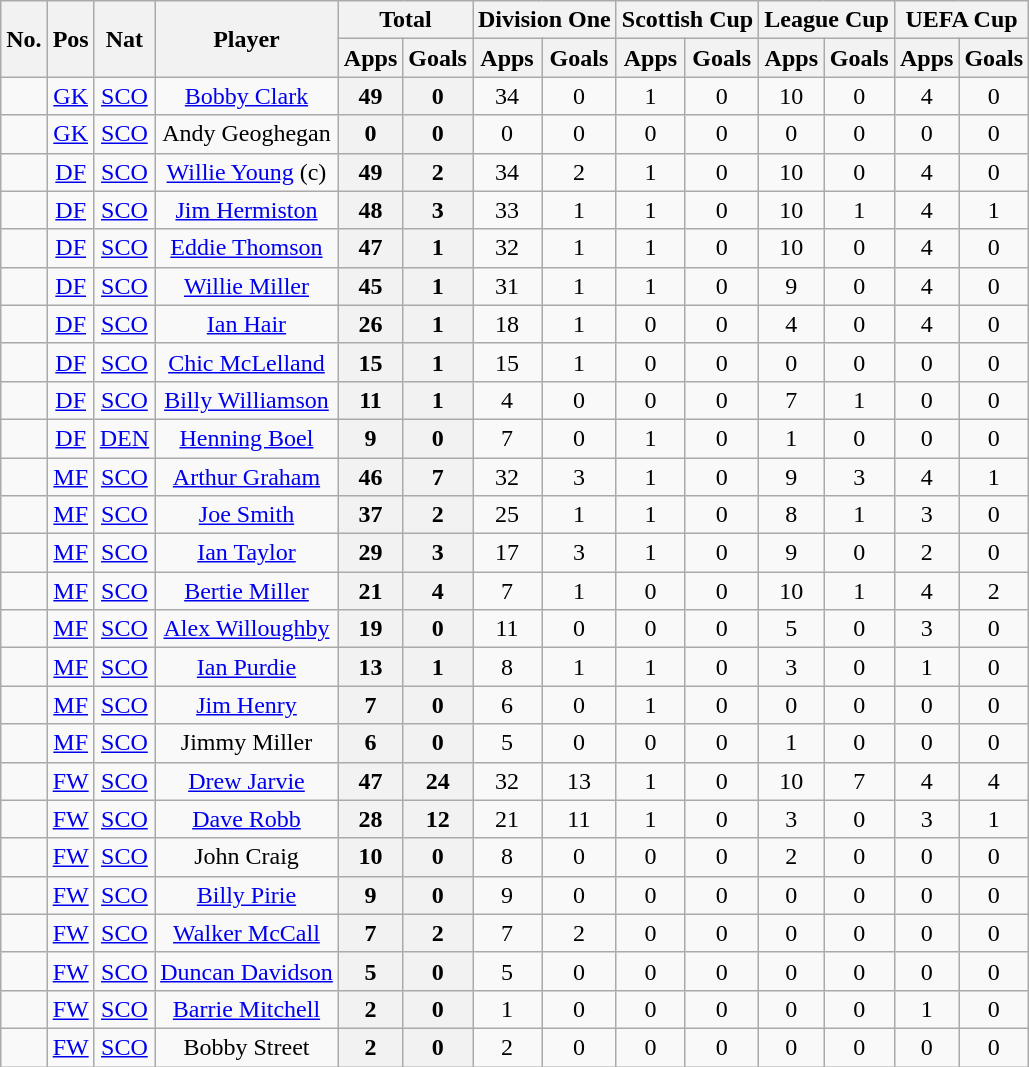<table class="wikitable sortable" style="text-align: center;">
<tr>
<th rowspan="2"><abbr>No.</abbr></th>
<th rowspan="2"><abbr>Pos</abbr></th>
<th rowspan="2"><abbr>Nat</abbr></th>
<th rowspan="2">Player</th>
<th colspan="2">Total</th>
<th colspan="2">Division One</th>
<th colspan="2">Scottish Cup</th>
<th colspan="2">League Cup</th>
<th colspan="2">UEFA Cup</th>
</tr>
<tr>
<th>Apps</th>
<th>Goals</th>
<th>Apps</th>
<th>Goals</th>
<th>Apps</th>
<th>Goals</th>
<th>Apps</th>
<th>Goals</th>
<th>Apps</th>
<th>Goals</th>
</tr>
<tr>
<td></td>
<td><a href='#'>GK</a></td>
<td> <a href='#'>SCO</a></td>
<td><a href='#'>Bobby Clark</a></td>
<th>49</th>
<th>0</th>
<td>34</td>
<td>0</td>
<td>1</td>
<td>0</td>
<td>10</td>
<td>0</td>
<td>4</td>
<td>0</td>
</tr>
<tr>
<td></td>
<td><a href='#'>GK</a></td>
<td> <a href='#'>SCO</a></td>
<td>Andy Geoghegan</td>
<th>0</th>
<th>0</th>
<td>0</td>
<td>0</td>
<td>0</td>
<td>0</td>
<td>0</td>
<td>0</td>
<td>0</td>
<td>0</td>
</tr>
<tr>
<td></td>
<td><a href='#'>DF</a></td>
<td> <a href='#'>SCO</a></td>
<td><a href='#'>Willie Young</a> (c)</td>
<th>49</th>
<th>2</th>
<td>34</td>
<td>2</td>
<td>1</td>
<td>0</td>
<td>10</td>
<td>0</td>
<td>4</td>
<td>0</td>
</tr>
<tr>
<td></td>
<td><a href='#'>DF</a></td>
<td> <a href='#'>SCO</a></td>
<td><a href='#'>Jim Hermiston</a></td>
<th>48</th>
<th>3</th>
<td>33</td>
<td>1</td>
<td>1</td>
<td>0</td>
<td>10</td>
<td>1</td>
<td>4</td>
<td>1</td>
</tr>
<tr>
<td></td>
<td><a href='#'>DF</a></td>
<td> <a href='#'>SCO</a></td>
<td><a href='#'>Eddie Thomson</a></td>
<th>47</th>
<th>1</th>
<td>32</td>
<td>1</td>
<td>1</td>
<td>0</td>
<td>10</td>
<td>0</td>
<td>4</td>
<td>0</td>
</tr>
<tr>
<td></td>
<td><a href='#'>DF</a></td>
<td> <a href='#'>SCO</a></td>
<td><a href='#'>Willie Miller</a></td>
<th>45</th>
<th>1</th>
<td>31</td>
<td>1</td>
<td>1</td>
<td>0</td>
<td>9</td>
<td>0</td>
<td>4</td>
<td>0</td>
</tr>
<tr>
<td></td>
<td><a href='#'>DF</a></td>
<td> <a href='#'>SCO</a></td>
<td><a href='#'>Ian Hair</a></td>
<th>26</th>
<th>1</th>
<td>18</td>
<td>1</td>
<td>0</td>
<td>0</td>
<td>4</td>
<td>0</td>
<td>4</td>
<td>0</td>
</tr>
<tr>
<td></td>
<td><a href='#'>DF</a></td>
<td> <a href='#'>SCO</a></td>
<td><a href='#'>Chic McLelland</a></td>
<th>15</th>
<th>1</th>
<td>15</td>
<td>1</td>
<td>0</td>
<td>0</td>
<td>0</td>
<td>0</td>
<td>0</td>
<td>0</td>
</tr>
<tr>
<td></td>
<td><a href='#'>DF</a></td>
<td> <a href='#'>SCO</a></td>
<td><a href='#'>Billy Williamson</a></td>
<th>11</th>
<th>1</th>
<td>4</td>
<td>0</td>
<td>0</td>
<td>0</td>
<td>7</td>
<td>1</td>
<td>0</td>
<td>0</td>
</tr>
<tr>
<td></td>
<td><a href='#'>DF</a></td>
<td> <a href='#'>DEN</a></td>
<td><a href='#'>Henning Boel</a></td>
<th>9</th>
<th>0</th>
<td>7</td>
<td>0</td>
<td>1</td>
<td>0</td>
<td>1</td>
<td>0</td>
<td>0</td>
<td>0</td>
</tr>
<tr>
<td></td>
<td><a href='#'>MF</a></td>
<td> <a href='#'>SCO</a></td>
<td><a href='#'>Arthur Graham</a></td>
<th>46</th>
<th>7</th>
<td>32</td>
<td>3</td>
<td>1</td>
<td>0</td>
<td>9</td>
<td>3</td>
<td>4</td>
<td>1</td>
</tr>
<tr>
<td></td>
<td><a href='#'>MF</a></td>
<td> <a href='#'>SCO</a></td>
<td><a href='#'>Joe Smith</a></td>
<th>37</th>
<th>2</th>
<td>25</td>
<td>1</td>
<td>1</td>
<td>0</td>
<td>8</td>
<td>1</td>
<td>3</td>
<td>0</td>
</tr>
<tr>
<td></td>
<td><a href='#'>MF</a></td>
<td> <a href='#'>SCO</a></td>
<td><a href='#'>Ian Taylor</a></td>
<th>29</th>
<th>3</th>
<td>17</td>
<td>3</td>
<td>1</td>
<td>0</td>
<td>9</td>
<td>0</td>
<td>2</td>
<td>0</td>
</tr>
<tr>
<td></td>
<td><a href='#'>MF</a></td>
<td> <a href='#'>SCO</a></td>
<td><a href='#'>Bertie Miller</a></td>
<th>21</th>
<th>4</th>
<td>7</td>
<td>1</td>
<td>0</td>
<td>0</td>
<td>10</td>
<td>1</td>
<td>4</td>
<td>2</td>
</tr>
<tr>
<td></td>
<td><a href='#'>MF</a></td>
<td> <a href='#'>SCO</a></td>
<td><a href='#'>Alex Willoughby</a></td>
<th>19</th>
<th>0</th>
<td>11</td>
<td>0</td>
<td>0</td>
<td>0</td>
<td>5</td>
<td>0</td>
<td>3</td>
<td>0</td>
</tr>
<tr>
<td></td>
<td><a href='#'>MF</a></td>
<td> <a href='#'>SCO</a></td>
<td><a href='#'>Ian Purdie</a></td>
<th>13</th>
<th>1</th>
<td>8</td>
<td>1</td>
<td>1</td>
<td>0</td>
<td>3</td>
<td>0</td>
<td>1</td>
<td>0</td>
</tr>
<tr>
<td></td>
<td><a href='#'>MF</a></td>
<td> <a href='#'>SCO</a></td>
<td><a href='#'>Jim Henry</a></td>
<th>7</th>
<th>0</th>
<td>6</td>
<td>0</td>
<td>1</td>
<td>0</td>
<td>0</td>
<td>0</td>
<td>0</td>
<td>0</td>
</tr>
<tr>
<td></td>
<td><a href='#'>MF</a></td>
<td> <a href='#'>SCO</a></td>
<td>Jimmy Miller</td>
<th>6</th>
<th>0</th>
<td>5</td>
<td>0</td>
<td>0</td>
<td>0</td>
<td>1</td>
<td>0</td>
<td>0</td>
<td>0</td>
</tr>
<tr>
<td></td>
<td><a href='#'>FW</a></td>
<td> <a href='#'>SCO</a></td>
<td><a href='#'>Drew Jarvie</a></td>
<th>47</th>
<th>24</th>
<td>32</td>
<td>13</td>
<td>1</td>
<td>0</td>
<td>10</td>
<td>7</td>
<td>4</td>
<td>4</td>
</tr>
<tr>
<td></td>
<td><a href='#'>FW</a></td>
<td> <a href='#'>SCO</a></td>
<td><a href='#'>Dave Robb</a></td>
<th>28</th>
<th>12</th>
<td>21</td>
<td>11</td>
<td>1</td>
<td>0</td>
<td>3</td>
<td>0</td>
<td>3</td>
<td>1</td>
</tr>
<tr>
<td></td>
<td><a href='#'>FW</a></td>
<td> <a href='#'>SCO</a></td>
<td>John Craig</td>
<th>10</th>
<th>0</th>
<td>8</td>
<td>0</td>
<td>0</td>
<td>0</td>
<td>2</td>
<td>0</td>
<td>0</td>
<td>0</td>
</tr>
<tr>
<td></td>
<td><a href='#'>FW</a></td>
<td> <a href='#'>SCO</a></td>
<td><a href='#'>Billy Pirie</a></td>
<th>9</th>
<th>0</th>
<td>9</td>
<td>0</td>
<td>0</td>
<td>0</td>
<td>0</td>
<td>0</td>
<td>0</td>
<td>0</td>
</tr>
<tr>
<td></td>
<td><a href='#'>FW</a></td>
<td> <a href='#'>SCO</a></td>
<td><a href='#'>Walker McCall</a></td>
<th>7</th>
<th>2</th>
<td>7</td>
<td>2</td>
<td>0</td>
<td>0</td>
<td>0</td>
<td>0</td>
<td>0</td>
<td>0</td>
</tr>
<tr>
<td></td>
<td><a href='#'>FW</a></td>
<td> <a href='#'>SCO</a></td>
<td><a href='#'>Duncan Davidson</a></td>
<th>5</th>
<th>0</th>
<td>5</td>
<td>0</td>
<td>0</td>
<td>0</td>
<td>0</td>
<td>0</td>
<td>0</td>
<td>0</td>
</tr>
<tr>
<td></td>
<td><a href='#'>FW</a></td>
<td> <a href='#'>SCO</a></td>
<td><a href='#'>Barrie Mitchell</a></td>
<th>2</th>
<th>0</th>
<td>1</td>
<td>0</td>
<td>0</td>
<td>0</td>
<td>0</td>
<td>0</td>
<td>1</td>
<td>0</td>
</tr>
<tr>
<td></td>
<td><a href='#'>FW</a></td>
<td> <a href='#'>SCO</a></td>
<td>Bobby Street</td>
<th>2</th>
<th>0</th>
<td>2</td>
<td>0</td>
<td>0</td>
<td>0</td>
<td>0</td>
<td>0</td>
<td>0</td>
<td>0</td>
</tr>
</table>
